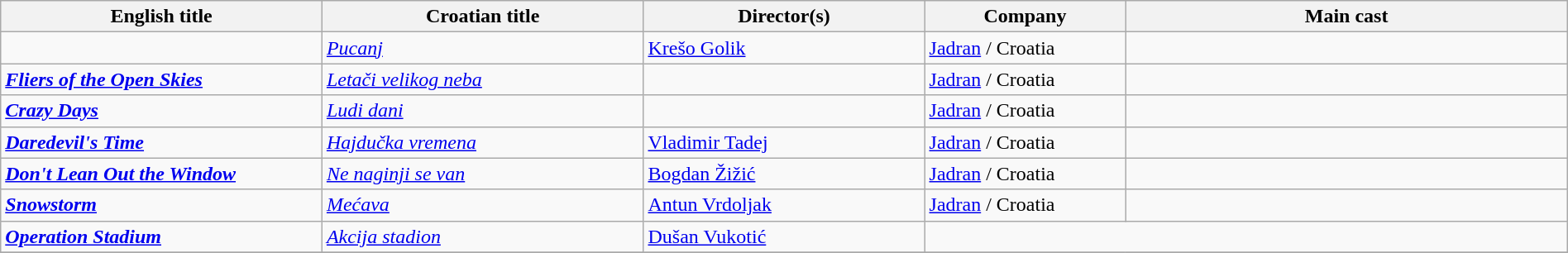<table class="wikitable" width= "100%">
<tr>
<th width=16%>English title</th>
<th width=16%>Croatian title</th>
<th width=14%>Director(s)</th>
<th width=10%>Company</th>
<th width=22%>Main cast</th>
</tr>
<tr>
<td><strong><em> </em></strong></td>
<td><em><a href='#'>Pucanj</a></em></td>
<td><a href='#'>Krešo Golik</a></td>
<td><a href='#'>Jadran</a> / Croatia</td>
<td></td>
</tr>
<tr>
<td><strong><em><a href='#'>Fliers of the Open Skies</a></em></strong></td>
<td><em><a href='#'>Letači velikog neba</a></em></td>
<td></td>
<td><a href='#'>Jadran</a> / Croatia</td>
<td></td>
</tr>
<tr>
<td><strong><em><a href='#'>Crazy Days</a></em></strong></td>
<td><em><a href='#'>Ludi dani</a></em></td>
<td></td>
<td><a href='#'>Jadran</a> / Croatia</td>
<td></td>
</tr>
<tr>
<td><strong><em><a href='#'>Daredevil's Time</a></em></strong></td>
<td><em><a href='#'>Hajdučka vremena</a></em></td>
<td><a href='#'>Vladimir Tadej</a></td>
<td><a href='#'>Jadran</a> / Croatia</td>
<td></td>
</tr>
<tr>
<td><strong><em><a href='#'>Don't Lean Out the Window</a></em></strong></td>
<td><em><a href='#'>Ne naginji se van</a></em></td>
<td><a href='#'>Bogdan Žižić</a></td>
<td><a href='#'>Jadran</a> / Croatia</td>
<td></td>
</tr>
<tr>
<td><strong><em><a href='#'>Snowstorm</a></em></strong></td>
<td><em><a href='#'>Mećava</a></em></td>
<td><a href='#'>Antun Vrdoljak</a></td>
<td><a href='#'>Jadran</a> / Croatia</td>
<td></td>
</tr>
<tr>
<td><strong><em><a href='#'>Operation Stadium</a></em></strong></td>
<td><em><a href='#'>Akcija stadion</a></em></td>
<td><a href='#'>Dušan Vukotić</a></td>
<td colspan="2"></td>
</tr>
<tr>
</tr>
</table>
